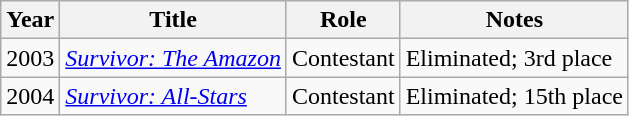<table class="wikitable">
<tr>
<th>Year</th>
<th>Title</th>
<th>Role</th>
<th>Notes</th>
</tr>
<tr>
<td>2003</td>
<td><em><a href='#'>Survivor: The Amazon</a></em></td>
<td>Contestant</td>
<td>Eliminated; 3rd place</td>
</tr>
<tr>
<td>2004</td>
<td><em><a href='#'>Survivor: All-Stars</a></em></td>
<td>Contestant</td>
<td>Eliminated; 15th place</td>
</tr>
</table>
